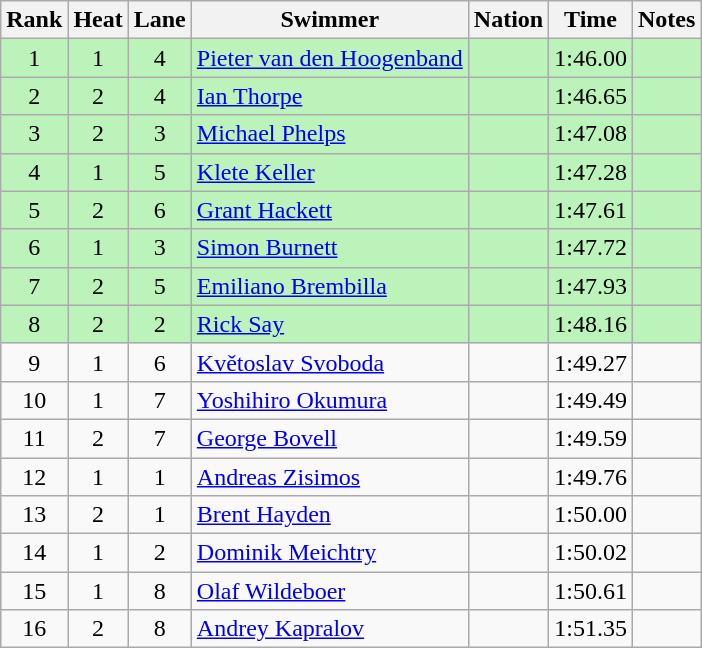<table class="wikitable sortable" style="text-align:center">
<tr>
<th>Rank</th>
<th>Heat</th>
<th>Lane</th>
<th>Swimmer</th>
<th>Nation</th>
<th>Time</th>
<th>Notes</th>
</tr>
<tr style="background:#bbf3bb;">
<td>1</td>
<td>1</td>
<td>4</td>
<td align=left><a href='#'>Pieter van den Hoogenband</a></td>
<td align=left></td>
<td>1:46.00</td>
<td></td>
</tr>
<tr style="background:#bbf3bb;">
<td>2</td>
<td>2</td>
<td>4</td>
<td align=left><a href='#'>Ian Thorpe</a></td>
<td align=left></td>
<td>1:46.65</td>
<td></td>
</tr>
<tr style="background:#bbf3bb;">
<td>3</td>
<td>2</td>
<td>3</td>
<td align=left><a href='#'>Michael Phelps</a></td>
<td align=left></td>
<td>1:47.08</td>
<td></td>
</tr>
<tr style="background:#bbf3bb;">
<td>4</td>
<td>1</td>
<td>5</td>
<td align=left><a href='#'>Klete Keller</a></td>
<td align=left></td>
<td>1:47.28</td>
<td></td>
</tr>
<tr style="background:#bbf3bb;">
<td>5</td>
<td>2</td>
<td>6</td>
<td align=left><a href='#'>Grant Hackett</a></td>
<td align=left></td>
<td>1:47.61</td>
<td></td>
</tr>
<tr style="background:#bbf3bb;">
<td>6</td>
<td>1</td>
<td>3</td>
<td align=left><a href='#'>Simon Burnett</a></td>
<td align=left></td>
<td>1:47.72</td>
<td></td>
</tr>
<tr style="background:#bbf3bb;">
<td>7</td>
<td>2</td>
<td>5</td>
<td align=left><a href='#'>Emiliano Brembilla</a></td>
<td align=left></td>
<td>1:47.93</td>
<td></td>
</tr>
<tr style="background:#bbf3bb;">
<td>8</td>
<td>2</td>
<td>2</td>
<td align=left><a href='#'>Rick Say</a></td>
<td align=left></td>
<td>1:48.16</td>
<td></td>
</tr>
<tr>
<td>9</td>
<td>1</td>
<td>6</td>
<td align=left><a href='#'>Květoslav Svoboda</a></td>
<td align=left></td>
<td>1:49.27</td>
<td></td>
</tr>
<tr>
<td>10</td>
<td>1</td>
<td>7</td>
<td align=left><a href='#'>Yoshihiro Okumura</a></td>
<td align=left></td>
<td>1:49.49</td>
<td></td>
</tr>
<tr>
<td>11</td>
<td>2</td>
<td>7</td>
<td align=left><a href='#'>George Bovell</a></td>
<td align=left></td>
<td>1:49.59</td>
<td></td>
</tr>
<tr>
<td>12</td>
<td>1</td>
<td>1</td>
<td align=left><a href='#'>Andreas Zisimos</a></td>
<td align=left></td>
<td>1:49.76</td>
<td></td>
</tr>
<tr>
<td>13</td>
<td>2</td>
<td>1</td>
<td align=left><a href='#'>Brent Hayden</a></td>
<td align=left></td>
<td>1:50.00</td>
<td></td>
</tr>
<tr>
<td>14</td>
<td>1</td>
<td>2</td>
<td align=left><a href='#'>Dominik Meichtry</a></td>
<td align=left></td>
<td>1:50.02</td>
<td></td>
</tr>
<tr>
<td>15</td>
<td>1</td>
<td>8</td>
<td align=left><a href='#'>Olaf Wildeboer</a></td>
<td align=left></td>
<td>1:50.61</td>
<td></td>
</tr>
<tr>
<td>16</td>
<td>2</td>
<td>8</td>
<td align=left><a href='#'>Andrey Kapralov</a></td>
<td align=left></td>
<td>1:51.35</td>
<td></td>
</tr>
</table>
